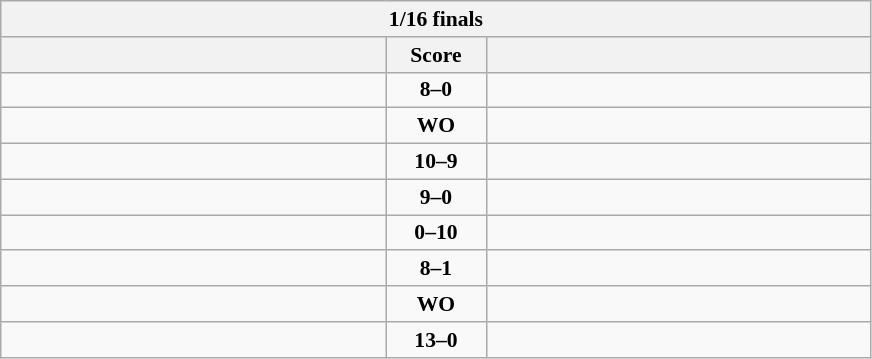<table class="wikitable" style="text-align: center; font-size:90% ">
<tr>
<th colspan=3>1/16 finals</th>
</tr>
<tr>
<th align="right" width="250"></th>
<th width="60">Score</th>
<th align="left" width="250"></th>
</tr>
<tr>
<td align=left><strong></strong></td>
<td align=center><strong>8–0</strong></td>
<td align=left></td>
</tr>
<tr>
<td align=left></td>
<td align=center><strong>WO</strong></td>
<td align=left><strong></strong></td>
</tr>
<tr>
<td align=left><strong></strong></td>
<td align=center><strong>10–9</strong></td>
<td align=left></td>
</tr>
<tr>
<td align=left><strong></strong></td>
<td align=center><strong>9–0</strong></td>
<td align=left></td>
</tr>
<tr>
<td align=left></td>
<td align=center><strong>0–10</strong></td>
<td align=left><strong></strong></td>
</tr>
<tr>
<td align=left><strong></strong></td>
<td align=center><strong>8–1</strong></td>
<td align=left></td>
</tr>
<tr>
<td align=left><strong></strong></td>
<td align=center><strong>WO</strong></td>
<td align=left><s></s></td>
</tr>
<tr>
<td align=left><strong></strong></td>
<td align=center><strong>13–0</strong></td>
<td align=left></td>
</tr>
</table>
